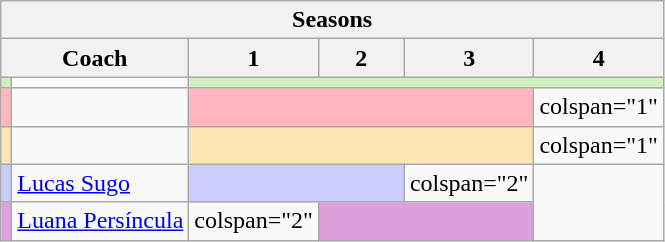<table class="wikitable">
<tr>
<th colspan="14">Seasons</th>
</tr>
<tr>
<th colspan="2">Coach</th>
<th width="50">1</th>
<th width="50">2</th>
<th width="50">3</th>
<th width="50">4</th>
</tr>
<tr>
<td style="background:#d0f0c0"></td>
<td></td>
<td colspan="4" bgcolor="#d0f0c0"></td>
</tr>
<tr>
<td style="background:lightpink"></td>
<td></td>
<td colspan="3" bgcolor="lightpink"></td>
<td>colspan="1" </td>
</tr>
<tr>
<td style="background:#ffe5b4"></td>
<td></td>
<td colspan="3" bgcolor="#ffe5b4"></td>
<td>colspan="1" </td>
</tr>
<tr>
<td style="background:#ccccff"></td>
<td><a href='#'>Lucas Sugo</a></td>
<td colspan="2" bgcolor="#ccccff"></td>
<td>colspan="2" </td>
</tr>
<tr>
<td style="background:#dda0dd"></td>
<td><a href='#'>Luana Persíncula</a></td>
<td>colspan="2" </td>
<td colspan="2" style="background:#dda0dd"></td>
</tr>
</table>
